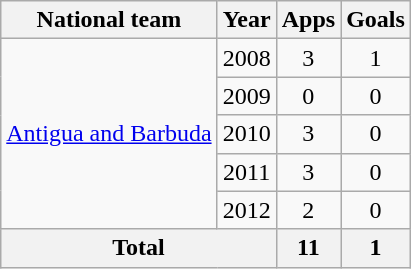<table class="wikitable" style="text-align:center">
<tr>
<th>National team</th>
<th>Year</th>
<th>Apps</th>
<th>Goals</th>
</tr>
<tr>
<td rowspan="5"><a href='#'>Antigua and Barbuda</a></td>
<td>2008</td>
<td>3</td>
<td>1</td>
</tr>
<tr>
<td>2009</td>
<td>0</td>
<td>0</td>
</tr>
<tr>
<td>2010</td>
<td>3</td>
<td>0</td>
</tr>
<tr>
<td>2011</td>
<td>3</td>
<td>0</td>
</tr>
<tr>
<td>2012</td>
<td>2</td>
<td>0</td>
</tr>
<tr>
<th colspan="2">Total</th>
<th>11</th>
<th>1</th>
</tr>
</table>
